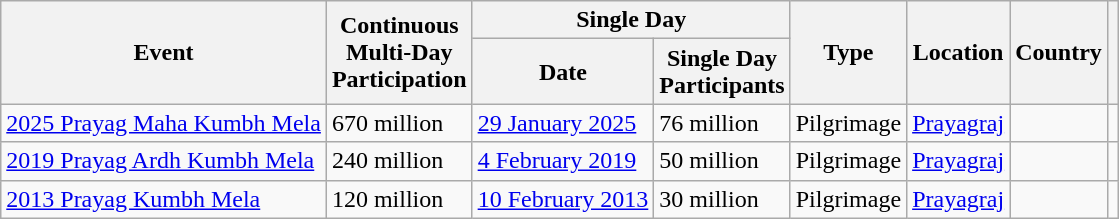<table class="wikitable sortable sticky-header">
<tr>
<th rowspan="2">Event</th>
<th rowspan="2">Continuous<br>Multi-Day<br>Participation</th>
<th colspan="2">Single Day</th>
<th rowspan="2">Type</th>
<th rowspan="2">Location</th>
<th rowspan="2">Country</th>
<th rowspan="2"; class="unsortable"></th>
</tr>
<tr>
<th data-sort-type="date">Date</th>
<th>Single Day<br>Participants</th>
</tr>
<tr>
<td><a href='#'>2025 Prayag Maha Kumbh Mela</a></td>
<td>670 million</td>
<td><a href='#'>29 January 2025</a></td>
<td>76 million</td>
<td>Pilgrimage</td>
<td><a href='#'>Prayagraj</a></td>
<td></td>
<td></td>
</tr>
<tr>
<td><a href='#'>2019 Prayag Ardh Kumbh Mela</a></td>
<td>240 million</td>
<td><a href='#'>4 February 2019</a></td>
<td>50 million</td>
<td>Pilgrimage</td>
<td><a href='#'>Prayagraj</a></td>
<td></td>
<td></td>
</tr>
<tr>
<td><a href='#'>2013 Prayag Kumbh Mela</a></td>
<td>120 million</td>
<td><a href='#'>10 February 2013</a></td>
<td>30 million</td>
<td>Pilgrimage</td>
<td><a href='#'>Prayagraj</a></td>
<td></td>
<td></td>
</tr>
</table>
